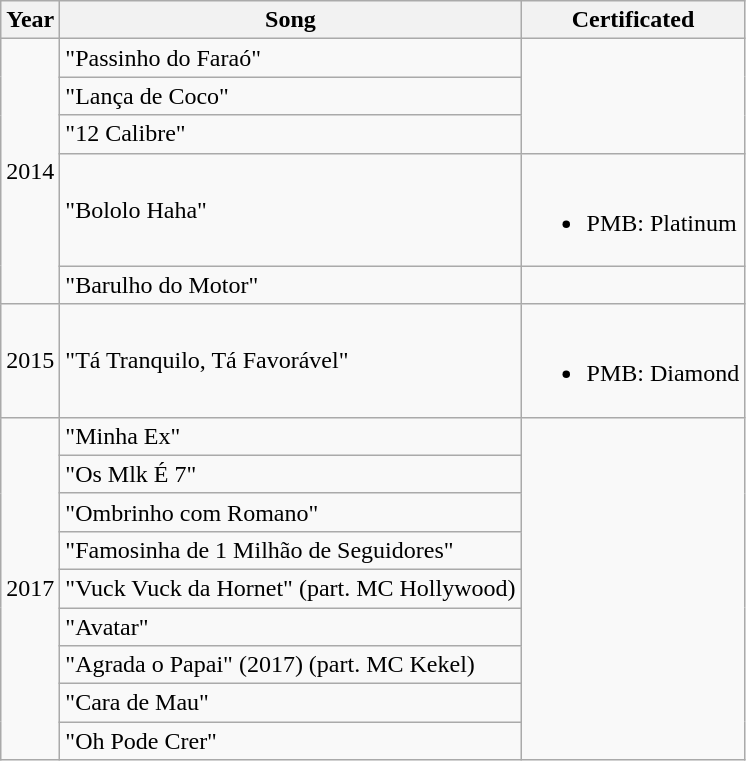<table class="wikitable">
<tr>
<th>Year</th>
<th>Song</th>
<th>Certificated</th>
</tr>
<tr>
<td rowspan="5">2014</td>
<td>"Passinho do Faraó"</td>
</tr>
<tr>
<td>"Lança de Coco"</td>
</tr>
<tr>
<td>"12 Calibre"</td>
</tr>
<tr>
<td>"Bololo Haha"</td>
<td><br><ul><li>PMB: Platinum</li></ul></td>
</tr>
<tr>
<td>"Barulho do Motor"</td>
</tr>
<tr>
<td>2015</td>
<td>"Tá Tranquilo, Tá Favorável"</td>
<td><br><ul><li>PMB: Diamond</li></ul></td>
</tr>
<tr>
<td rowspan="9">2017</td>
<td>"Minha Ex"</td>
</tr>
<tr>
<td>"Os Mlk É 7"</td>
</tr>
<tr>
<td>"Ombrinho com Romano"</td>
</tr>
<tr>
<td>"Famosinha de 1 Milhão de Seguidores"</td>
</tr>
<tr>
<td>"Vuck Vuck da Hornet" (part. MC Hollywood)</td>
</tr>
<tr>
<td>"Avatar"</td>
</tr>
<tr>
<td>"Agrada o Papai" (2017) (part. MC Kekel)</td>
</tr>
<tr>
<td>"Cara de Mau"</td>
</tr>
<tr>
<td>"Oh Pode Crer"</td>
</tr>
</table>
